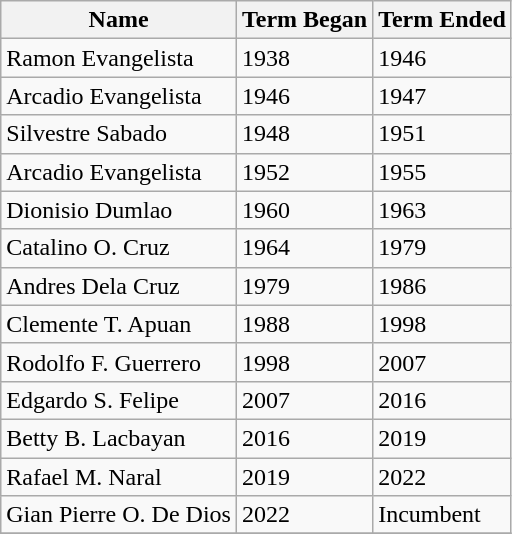<table class=wikitable>
<tr>
<th>Name</th>
<th>Term Began</th>
<th>Term Ended</th>
</tr>
<tr>
<td>Ramon Evangelista</td>
<td>1938</td>
<td>1946</td>
</tr>
<tr>
<td>Arcadio Evangelista</td>
<td>1946</td>
<td>1947</td>
</tr>
<tr>
<td>Silvestre Sabado</td>
<td>1948</td>
<td>1951</td>
</tr>
<tr>
<td>Arcadio Evangelista</td>
<td>1952</td>
<td>1955</td>
</tr>
<tr>
<td>Dionisio Dumlao</td>
<td>1960</td>
<td>1963</td>
</tr>
<tr>
<td>Catalino O. Cruz</td>
<td>1964</td>
<td>1979</td>
</tr>
<tr>
<td>Andres Dela Cruz</td>
<td>1979</td>
<td>1986</td>
</tr>
<tr>
<td>Clemente T. Apuan</td>
<td>1988</td>
<td>1998</td>
</tr>
<tr>
<td>Rodolfo F. Guerrero</td>
<td>1998</td>
<td>2007</td>
</tr>
<tr>
<td>Edgardo S. Felipe</td>
<td>2007</td>
<td>2016</td>
</tr>
<tr>
<td>Betty B. Lacbayan</td>
<td>2016</td>
<td>2019</td>
</tr>
<tr>
<td>Rafael M. Naral</td>
<td>2019</td>
<td>2022</td>
</tr>
<tr>
<td>Gian Pierre O. De Dios</td>
<td>2022</td>
<td>Incumbent</td>
</tr>
<tr>
</tr>
</table>
